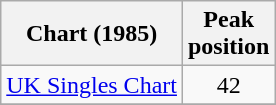<table class="wikitable">
<tr>
<th align="left">Chart (1985)</th>
<th align="center">Peak<br>position</th>
</tr>
<tr>
<td align="left"><a href='#'>UK Singles Chart</a></td>
<td align="center">42</td>
</tr>
<tr>
</tr>
</table>
